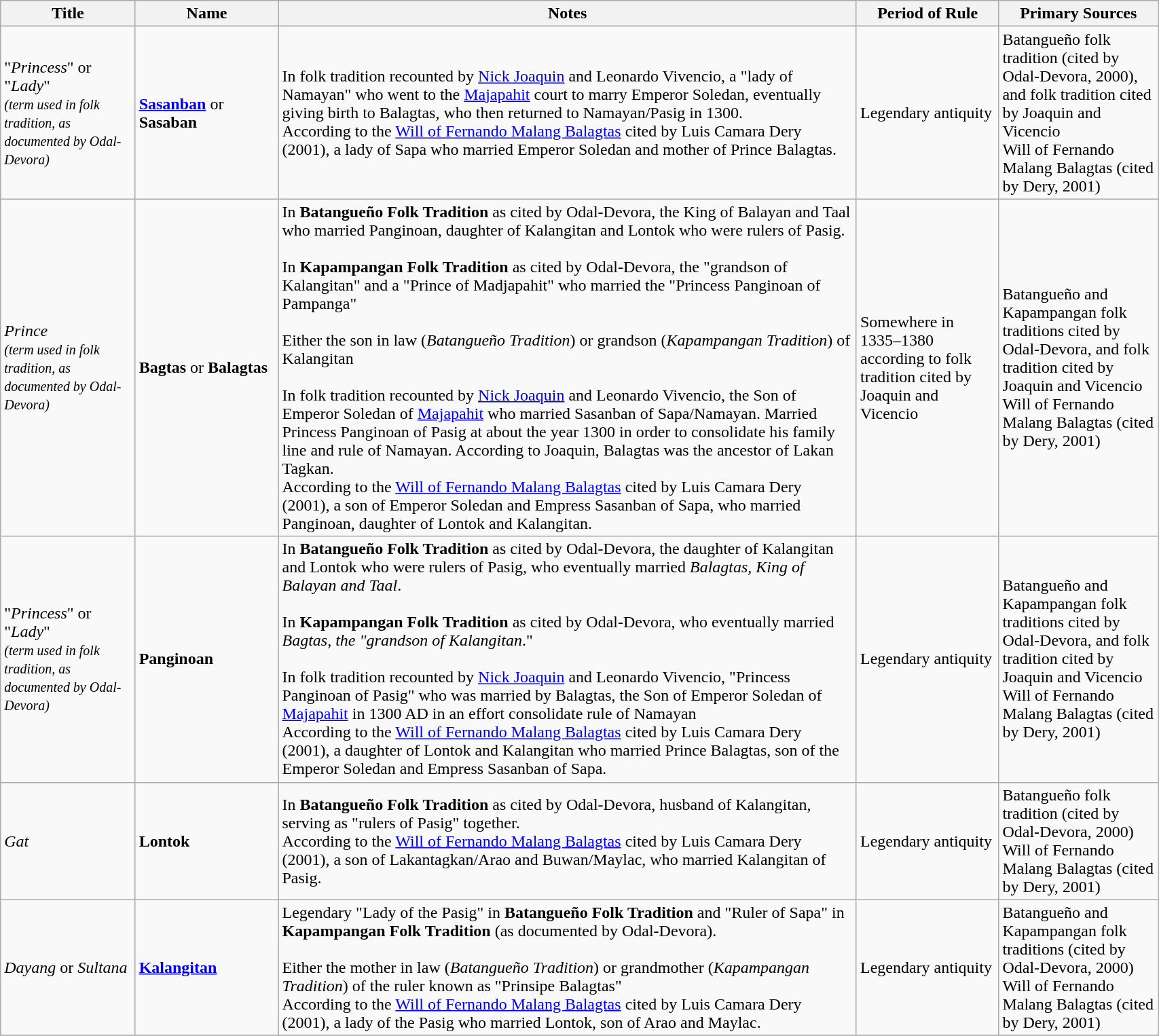<table width=90% class="wikitable">
<tr>
<th width=5%,>Title</th>
<th width=5%,>Name</th>
<th width=25%>Notes</th>
<th width=5%>Period of Rule</th>
<th width=5%>Primary Sources</th>
</tr>
<tr>
<td>"<em>Princess</em>" or "<em>Lady</em>"<em><br><small>(term used in folk tradition, as documented by Odal-Devora)</small></em></td>
<td><strong><a href='#'>Sasanban</a></strong> or <strong>Sasaban</strong></td>
<td>In folk tradition recounted by <a href='#'>Nick Joaquin</a> and Leonardo Vivencio, a "lady of Namayan" who went to the <a href='#'>Majapahit</a> court to marry Emperor Soledan, eventually giving birth to Balagtas, who then returned to Namayan/Pasig in 1300.<br>According to the <a href='#'>Will of Fernando Malang Balagtas</a> cited by Luis Camara Dery (2001), a lady of Sapa who married Emperor Soledan and mother of Prince Balagtas.<strong></strong></td>
<td>Legendary antiquity</td>
<td>Batangueño folk tradition (cited by Odal-Devora, 2000), and folk tradition cited by Joaquin and Vicencio<br>Will of Fernando Malang Balagtas (cited by Dery, 2001<strong></strong>)</td>
</tr>
<tr>
<td><em>Prince</em><em><br><small>(term used in folk tradition, as documented by Odal-Devora)</small></em></td>
<td><strong>Bagtas</strong> or <strong>Balagtas</strong></td>
<td>In <strong>Batangueño Folk Tradition</strong> as cited by Odal-Devora, the King of Balayan and Taal who married Panginoan, daughter of Kalangitan and Lontok who were rulers of Pasig.<br> <br> In <strong>Kapampangan Folk Tradition</strong> as cited by Odal-Devora, the "grandson of Kalangitan" and a "Prince of Madjapahit" who married the "Princess Panginoan of Pampanga"<br><br> Either the son in law (<em>Batangueño Tradition</em>) or grandson (<em>Kapampangan Tradition</em>) of Kalangitan<br> <br>In folk tradition recounted by <a href='#'>Nick Joaquin</a> and Leonardo Vivencio, the Son of Emperor Soledan of <a href='#'>Majapahit</a> who married Sasanban of Sapa/Namayan. Married Princess Panginoan of Pasig at about the year 1300 in order to consolidate his family line and rule of Namayan. According to Joaquin, Balagtas was the ancestor of Lakan Tagkan. <br>According to the <a href='#'>Will of Fernando Malang Balagtas</a> cited by Luis Camara Dery (2001), a son of Emperor Soledan and Empress Sasanban of Sapa, who married Panginoan, daughter of Lontok and Kalangitan.<strong></strong></td>
<td>Somewhere in 1335–1380 according to folk tradition cited by Joaquin and Vicencio</td>
<td>Batangueño and Kapampangan folk traditions cited by Odal-Devora, and folk tradition cited by Joaquin and Vicencio<br>Will of Fernando Malang Balagtas (cited by Dery, 2001<strong></strong>)</td>
</tr>
<tr>
<td>"<em>Princess</em>" or "<em>Lady</em>"<em><br><small>(term used in folk tradition, as documented by Odal-Devora)</small></em></td>
<td><strong>Panginoan</strong></td>
<td>In <strong>Batangueño Folk Tradition</strong> as cited by Odal-Devora, the daughter of Kalangitan and Lontok who were rulers of Pasig, who eventually married <em>Balagtas, King of Balayan and Taal</em>.<br> <br>In <strong>Kapampangan Folk Tradition</strong> as cited by Odal-Devora, who eventually married <em>Bagtas, the "grandson of Kalangitan</em>."<br> <br>In folk tradition recounted by <a href='#'>Nick Joaquin</a> and Leonardo Vivencio, "Princess Panginoan of Pasig" who was married by Balagtas, the Son of Emperor Soledan of <a href='#'>Majapahit</a> in 1300 AD in an effort consolidate rule of Namayan<br>According to the <a href='#'>Will of Fernando Malang Balagtas</a> cited by Luis Camara Dery (2001), a daughter of Lontok and Kalangitan who married Prince Balagtas, son of the Emperor Soledan and Empress Sasanban of Sapa.<strong></strong></td>
<td>Legendary antiquity</td>
<td>Batangueño and Kapampangan folk traditions cited by Odal-Devora, and folk tradition cited by Joaquin and Vicencio<br>Will of Fernando Malang Balagtas (cited by Dery, 2001<strong></strong>)</td>
</tr>
<tr>
<td><em>Gat</em></td>
<td><strong>Lontok</strong></td>
<td>In <strong>Batangueño Folk Tradition</strong> as cited by Odal-Devora, husband of Kalangitan, serving as "rulers of Pasig" together.<br>According to the <a href='#'>Will of Fernando Malang Balagtas</a> cited by Luis Camara Dery (2001), a son of Lakantagkan/Arao and Buwan/Maylac, who married Kalangitan of Pasig.<strong></strong></td>
<td>Legendary antiquity</td>
<td>Batangueño folk tradition (cited by Odal-Devora, 2000)<br>Will of Fernando Malang Balagtas (cited by Dery, 2001<strong></strong>)</td>
</tr>
<tr>
<td><em>Dayang</em> or <em>Sultana</em></td>
<td><strong><a href='#'>Kalangitan</a></strong></td>
<td>Legendary "Lady of the Pasig" in <strong>Batangueño Folk Tradition</strong> and "Ruler of Sapa" in <strong>Kapampangan Folk Tradition</strong> (as documented by Odal-Devora). <br><br>Either the mother in law (<em>Batangueño Tradition</em>) or grandmother (<em>Kapampangan Tradition</em>) of the ruler known as "Prinsipe Balagtas"<br>According to the <a href='#'>Will of Fernando Malang Balagtas</a> cited by Luis Camara Dery (2001), a lady of the Pasig who married Lontok, son of Arao and Maylac.<strong></strong></td>
<td>Legendary antiquity</td>
<td>Batangueño and Kapampangan folk traditions (cited by Odal-Devora, 2000)<br>Will of Fernando Malang Balagtas (cited by Dery, 2001<strong></strong>)</td>
</tr>
<tr>
</tr>
</table>
